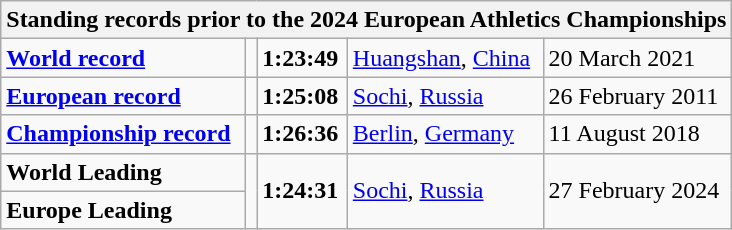<table class="wikitable">
<tr>
<th colspan="5">Standing records prior to the 2024 European Athletics Championships</th>
</tr>
<tr>
<td><strong><a href='#'>World record</a></strong></td>
<td></td>
<td><strong>1:23:49</strong></td>
<td><a href='#'>Huangshan</a>, <a href='#'>China</a></td>
<td>20 March 2021</td>
</tr>
<tr>
<td><strong><a href='#'>European record</a></strong></td>
<td></td>
<td><strong>1:25:08</strong></td>
<td><a href='#'>Sochi</a>, <a href='#'>Russia</a></td>
<td>26 February 2011</td>
</tr>
<tr>
<td><strong><a href='#'>Championship record</a></strong></td>
<td></td>
<td><strong>1:26:36</strong></td>
<td><a href='#'>Berlin</a>, <a href='#'>Germany</a></td>
<td>11 August 2018</td>
</tr>
<tr>
<td><strong>World Leading</strong></td>
<td rowspan="2"></td>
<td rowspan="2"><strong>1:24:31</strong></td>
<td rowspan="2"><a href='#'>Sochi</a>, <a href='#'>Russia</a></td>
<td rowspan="2">27 February 2024</td>
</tr>
<tr>
<td><strong>Europe Leading</strong></td>
</tr>
</table>
